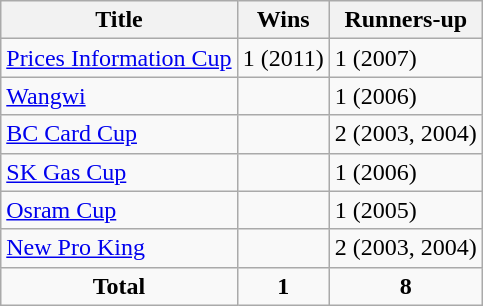<table class="wikitable">
<tr>
<th>Title</th>
<th>Wins</th>
<th>Runners-up</th>
</tr>
<tr>
<td><a href='#'>Prices Information Cup</a></td>
<td>1 (2011)</td>
<td>1 (2007)</td>
</tr>
<tr>
<td><a href='#'>Wangwi</a></td>
<td></td>
<td>1 (2006)</td>
</tr>
<tr>
<td><a href='#'>BC Card Cup</a></td>
<td></td>
<td>2 (2003, 2004)</td>
</tr>
<tr>
<td><a href='#'>SK Gas Cup</a></td>
<td></td>
<td>1 (2006)</td>
</tr>
<tr>
<td><a href='#'>Osram Cup</a></td>
<td></td>
<td>1 (2005)</td>
</tr>
<tr>
<td><a href='#'>New Pro King</a></td>
<td></td>
<td>2 (2003, 2004)</td>
</tr>
<tr align="center">
<td><strong>Total</strong></td>
<td><strong>1</strong></td>
<td><strong>8</strong></td>
</tr>
</table>
